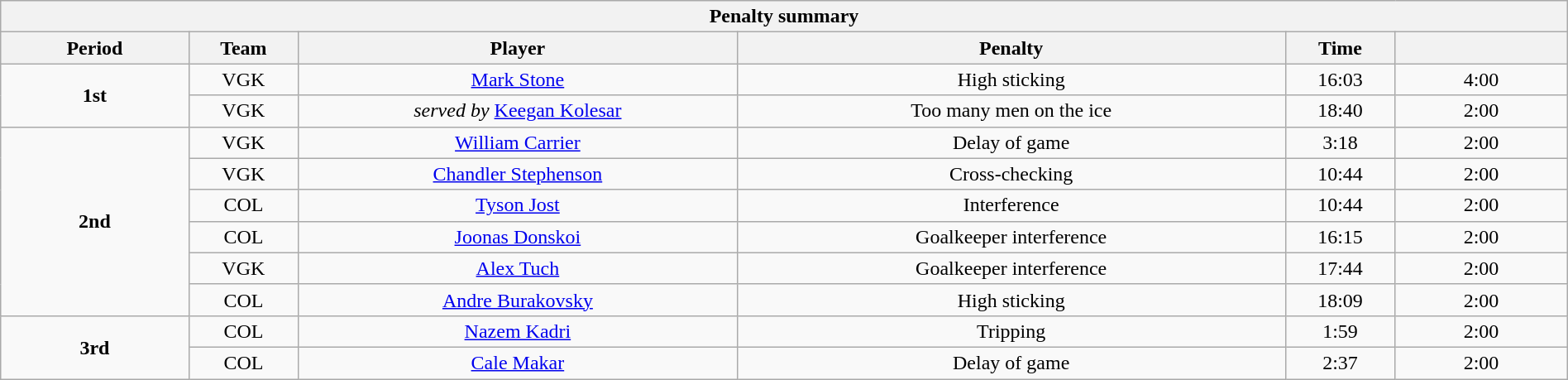<table style="width:100%; text-align:center;" class="wikitable">
<tr>
<th colspan=6>Penalty summary</th>
</tr>
<tr>
<th style="width:12%;">Period</th>
<th style="width:7%;">Team</th>
<th style="width:28%;">Player</th>
<th style="width:35%;">Penalty</th>
<th style="width:7%;">Time</th>
<th style="width:11%;"></th>
</tr>
<tr>
<td rowspan=2><strong>1st</strong></td>
<td>VGK</td>
<td><a href='#'>Mark Stone</a></td>
<td>High sticking</td>
<td>16:03</td>
<td>4:00</td>
</tr>
<tr>
<td>VGK</td>
<td><em>served by</em> <a href='#'>Keegan Kolesar</a></td>
<td>Too many men on the ice</td>
<td>18:40</td>
<td>2:00</td>
</tr>
<tr>
<td rowspan=6><strong>2nd</strong></td>
<td>VGK</td>
<td><a href='#'>William Carrier</a></td>
<td>Delay of game</td>
<td>3:18</td>
<td>2:00</td>
</tr>
<tr>
<td>VGK</td>
<td><a href='#'>Chandler Stephenson</a></td>
<td>Cross-checking</td>
<td>10:44</td>
<td>2:00</td>
</tr>
<tr>
<td>COL</td>
<td><a href='#'>Tyson Jost</a></td>
<td>Interference</td>
<td>10:44</td>
<td>2:00</td>
</tr>
<tr>
<td>COL</td>
<td><a href='#'>Joonas Donskoi</a></td>
<td>Goalkeeper interference</td>
<td>16:15</td>
<td>2:00</td>
</tr>
<tr>
<td>VGK</td>
<td><a href='#'>Alex Tuch</a></td>
<td>Goalkeeper interference</td>
<td>17:44</td>
<td>2:00</td>
</tr>
<tr>
<td>COL</td>
<td><a href='#'>Andre Burakovsky</a></td>
<td>High sticking</td>
<td>18:09</td>
<td>2:00</td>
</tr>
<tr>
<td rowspan=2><strong>3rd</strong></td>
<td>COL</td>
<td><a href='#'>Nazem Kadri</a></td>
<td>Tripping</td>
<td>1:59</td>
<td>2:00</td>
</tr>
<tr>
<td>COL</td>
<td><a href='#'>Cale Makar</a></td>
<td>Delay of game</td>
<td>2:37</td>
<td>2:00</td>
</tr>
</table>
